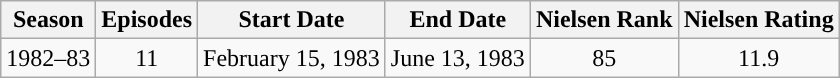<table class="wikitable" style="text-align: center">
<tr>
<th>Season</th>
<th>Episodes</th>
<th>Start Date</th>
<th>End Date</th>
<th>Nielsen Rank</th>
<th>Nielsen Rating</th>
</tr>
<tr>
<td style="text-align:center">1982–83</td>
<td style="text-align:center">11</td>
<td style="text-align:center">February 15, 1983</td>
<td style="text-align:center">June 13, 1983</td>
<td style="text-align:center:">85</td>
<td style="text-align:center">11.9</td>
</tr>
</table>
